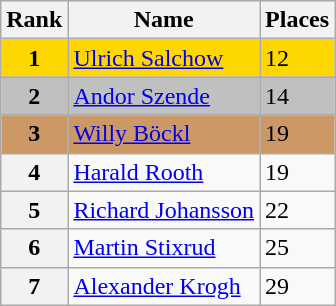<table class="wikitable">
<tr>
<th>Rank</th>
<th>Name</th>
<th>Places</th>
</tr>
<tr bgcolor="gold">
<td align="center"><strong>1</strong></td>
<td> <a href='#'>Ulrich Salchow</a></td>
<td>12</td>
</tr>
<tr bgcolor="silver">
<td align="center"><strong>2</strong></td>
<td> <a href='#'>Andor Szende</a></td>
<td>14</td>
</tr>
<tr bgcolor="cc9966">
<td align="center"><strong>3</strong></td>
<td> <a href='#'>Willy Böckl</a></td>
<td>19</td>
</tr>
<tr>
<th>4</th>
<td> <a href='#'>Harald Rooth</a></td>
<td>19</td>
</tr>
<tr>
<th>5</th>
<td> <a href='#'>Richard Johansson</a></td>
<td>22</td>
</tr>
<tr>
<th>6</th>
<td> <a href='#'>Martin Stixrud</a></td>
<td>25</td>
</tr>
<tr>
<th>7</th>
<td> <a href='#'>Alexander Krogh</a></td>
<td>29</td>
</tr>
</table>
